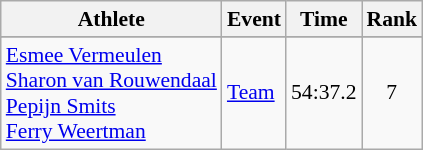<table class="wikitable" style="font-size:90%;">
<tr>
<th>Athlete</th>
<th>Event</th>
<th>Time</th>
<th>Rank</th>
</tr>
<tr align=center>
</tr>
<tr align=center>
<td align=left><a href='#'>Esmee Vermeulen</a><br><a href='#'>Sharon van Rouwendaal</a><br><a href='#'>Pepijn Smits</a><br><a href='#'>Ferry Weertman</a></td>
<td align=left><a href='#'>Team</a></td>
<td>54:37.2</td>
<td>7</td>
</tr>
</table>
